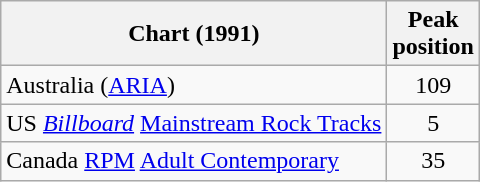<table class="wikitable">
<tr>
<th>Chart (1991)</th>
<th>Peak<br>position</th>
</tr>
<tr>
<td>Australia (<a href='#'>ARIA</a>)</td>
<td style="text-align:center;">109</td>
</tr>
<tr>
<td>US <em><a href='#'>Billboard</a></em> <a href='#'>Mainstream Rock Tracks</a></td>
<td style="text-align:center;">5</td>
</tr>
<tr>
<td>Canada <a href='#'>RPM</a> <a href='#'>Adult Contemporary</a></td>
<td style="text-align:center;">35</td>
</tr>
</table>
